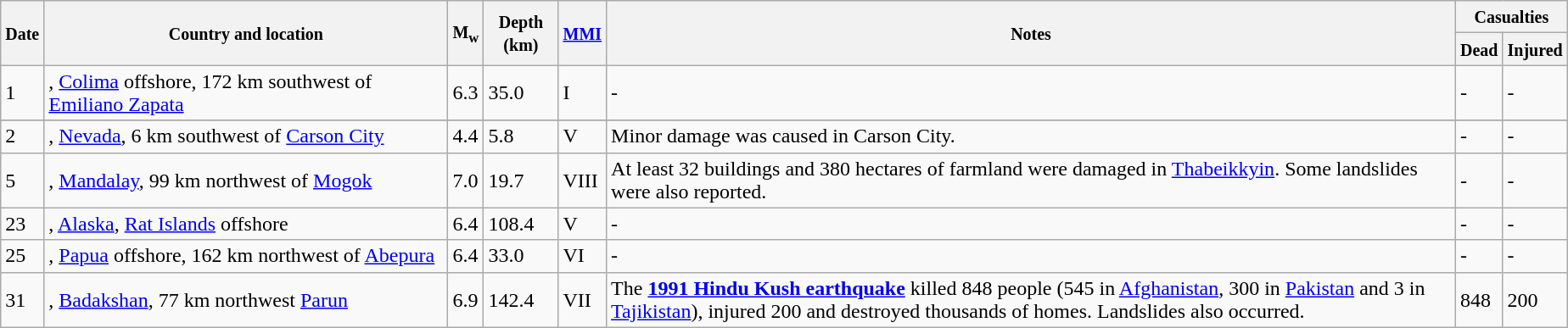<table class="wikitable sortable" style="border:1px black; margin-left:1em;">
<tr>
<th rowspan="2"><small>Date</small></th>
<th rowspan="2" style="width: 310px"><small>Country and location</small></th>
<th rowspan="2"><small>M<sub>w</sub></small></th>
<th rowspan="2"><small>Depth (km)</small></th>
<th rowspan="2"><small><a href='#'>MMI</a></small></th>
<th rowspan="2" class="unsortable"><small>Notes</small></th>
<th colspan="2"><small>Casualties</small></th>
</tr>
<tr>
<th><small>Dead</small></th>
<th><small>Injured</small></th>
</tr>
<tr>
<td>1</td>
<td>, <a href='#'>Colima</a> offshore, 172 km southwest of <a href='#'>Emiliano Zapata</a></td>
<td>6.3</td>
<td>35.0</td>
<td>I</td>
<td>-</td>
<td>-</td>
<td>-</td>
</tr>
<tr>
</tr>
<tr>
<td>2</td>
<td>, <a href='#'>Nevada</a>, 6 km southwest of <a href='#'>Carson City</a></td>
<td>4.4</td>
<td>5.8</td>
<td>V</td>
<td>Minor damage was caused in Carson City.</td>
<td>-</td>
<td>-</td>
</tr>
<tr>
<td>5</td>
<td>, <a href='#'>Mandalay</a>, 99 km northwest of <a href='#'>Mogok</a></td>
<td>7.0</td>
<td>19.7</td>
<td>VIII</td>
<td>At least 32 buildings and 380 hectares of farmland were damaged in <a href='#'>Thabeikkyin</a>. Some landslides were also reported.</td>
<td>-</td>
<td>-</td>
</tr>
<tr>
<td>23</td>
<td>, <a href='#'>Alaska</a>, <a href='#'>Rat Islands</a> offshore</td>
<td>6.4</td>
<td>108.4</td>
<td>V</td>
<td>-</td>
<td>-</td>
<td>-</td>
</tr>
<tr>
<td>25</td>
<td>, <a href='#'>Papua</a> offshore, 162 km northwest of <a href='#'>Abepura</a></td>
<td>6.4</td>
<td>33.0</td>
<td>VI</td>
<td>-</td>
<td>-</td>
<td>-</td>
</tr>
<tr>
<td>31</td>
<td>, <a href='#'>Badakshan</a>, 77 km northwest <a href='#'>Parun</a></td>
<td>6.9</td>
<td>142.4</td>
<td>VII</td>
<td>The <strong><a href='#'>1991 Hindu Kush earthquake</a></strong> killed 848 people (545 in <a href='#'>Afghanistan</a>, 300 in <a href='#'>Pakistan</a> and 3 in <a href='#'>Tajikistan</a>), injured 200 and destroyed thousands of homes. Landslides also occurred.</td>
<td>848</td>
<td>200</td>
</tr>
<tr>
</tr>
</table>
